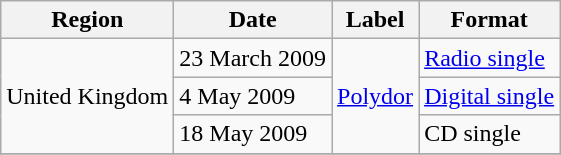<table class="wikitable">
<tr>
<th>Region</th>
<th>Date</th>
<th>Label</th>
<th>Format</th>
</tr>
<tr>
<td rowspan=3>United Kingdom</td>
<td>23 March 2009</td>
<td rowspan=3><a href='#'>Polydor</a></td>
<td><a href='#'>Radio single</a></td>
</tr>
<tr>
<td>4 May 2009</td>
<td><a href='#'>Digital single</a></td>
</tr>
<tr>
<td>18 May 2009</td>
<td>CD single</td>
</tr>
<tr>
</tr>
</table>
